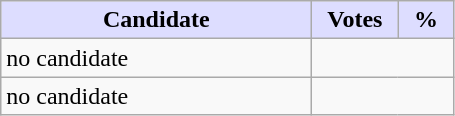<table class="wikitable">
<tr>
<th style="background:#ddf; width:200px;">Candidate</th>
<th style="background:#ddf; width:50px;">Votes</th>
<th style="background:#ddf; width:30px;">%</th>
</tr>
<tr>
<td>no candidate</td>
<td colspan="2"></td>
</tr>
<tr>
<td>no candidate</td>
<td colspan="2"></td>
</tr>
</table>
